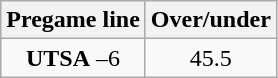<table class="wikitable">
<tr align="center">
<th style=>Pregame line</th>
<th style=>Over/under</th>
</tr>
<tr align="center">
<td><strong>UTSA</strong> –6</td>
<td>45.5</td>
</tr>
</table>
